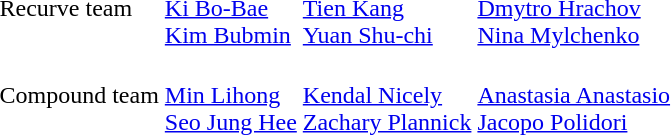<table>
<tr>
<td>Recurve team</td>
<td><br><a href='#'>Ki Bo-Bae</a> <br><a href='#'>Kim Bubmin</a></td>
<td><br><a href='#'>Tien Kang</a> <br><a href='#'>Yuan Shu-chi</a></td>
<td><br><a href='#'>Dmytro Hrachov</a> <br><a href='#'>Nina Mylchenko</a></td>
</tr>
<tr>
<td>Compound team</td>
<td><br><a href='#'>Min Lihong</a> <br><a href='#'>Seo Jung Hee</a></td>
<td><br><a href='#'>Kendal Nicely</a> <br><a href='#'>Zachary Plannick</a></td>
<td><br><a href='#'>Anastasia Anastasio</a> <br><a href='#'>Jacopo Polidori</a></td>
</tr>
</table>
